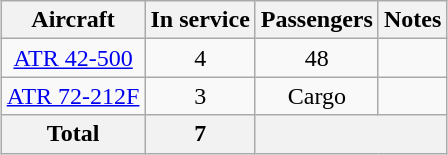<table class="wikitable" style="margin:0.5em auto">
<tr>
<th>Aircraft</th>
<th>In service</th>
<th>Passengers</th>
<th>Notes</th>
</tr>
<tr>
<td align=center><a href='#'>ATR 42-500</a></td>
<td align=center>4</td>
<td align=center>48</td>
<td align=center></td>
</tr>
<tr>
<td align=center><a href='#'>ATR 72-212F</a></td>
<td align=center>3</td>
<td align=center>Cargo</td>
<td align=center></td>
</tr>
<tr>
<th>Total</th>
<th>7</th>
<th colspan="2"></th>
</tr>
</table>
